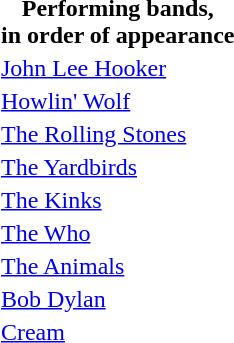<table align=right>
<tr>
<th>Performing bands,<br>in order of appearance</th>
</tr>
<tr>
<td><a href='#'>John Lee Hooker</a></td>
</tr>
<tr>
<td><a href='#'>Howlin' Wolf</a></td>
</tr>
<tr>
<td><a href='#'>The Rolling Stones</a></td>
</tr>
<tr>
<td><a href='#'>The Yardbirds</a></td>
</tr>
<tr>
<td><a href='#'>The Kinks</a></td>
</tr>
<tr>
<td><a href='#'>The Who</a></td>
</tr>
<tr>
<td><a href='#'>The Animals</a></td>
</tr>
<tr>
<td><a href='#'>Bob Dylan</a></td>
</tr>
<tr>
<td><a href='#'>Cream</a></td>
</tr>
</table>
